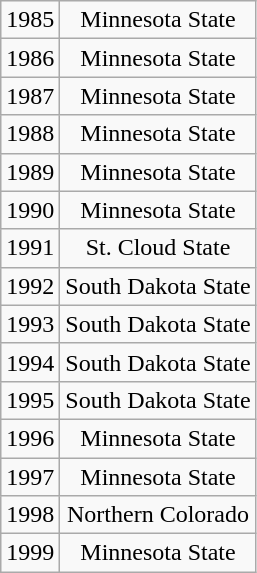<table class="wikitable" style="text-align:center">
<tr>
<td>1985</td>
<td>Minnesota State</td>
</tr>
<tr>
<td>1986</td>
<td>Minnesota State</td>
</tr>
<tr>
<td>1987</td>
<td>Minnesota State</td>
</tr>
<tr>
<td>1988</td>
<td>Minnesota State</td>
</tr>
<tr>
<td>1989</td>
<td>Minnesota State</td>
</tr>
<tr>
<td>1990</td>
<td>Minnesota State</td>
</tr>
<tr>
<td>1991</td>
<td>St. Cloud State</td>
</tr>
<tr>
<td>1992</td>
<td>South Dakota State</td>
</tr>
<tr>
<td>1993</td>
<td>South Dakota State</td>
</tr>
<tr>
<td>1994</td>
<td>South Dakota State</td>
</tr>
<tr>
<td>1995</td>
<td>South Dakota State</td>
</tr>
<tr>
<td>1996</td>
<td>Minnesota State</td>
</tr>
<tr>
<td>1997</td>
<td>Minnesota State</td>
</tr>
<tr>
<td>1998</td>
<td>Northern Colorado</td>
</tr>
<tr>
<td>1999</td>
<td>Minnesota State</td>
</tr>
</table>
